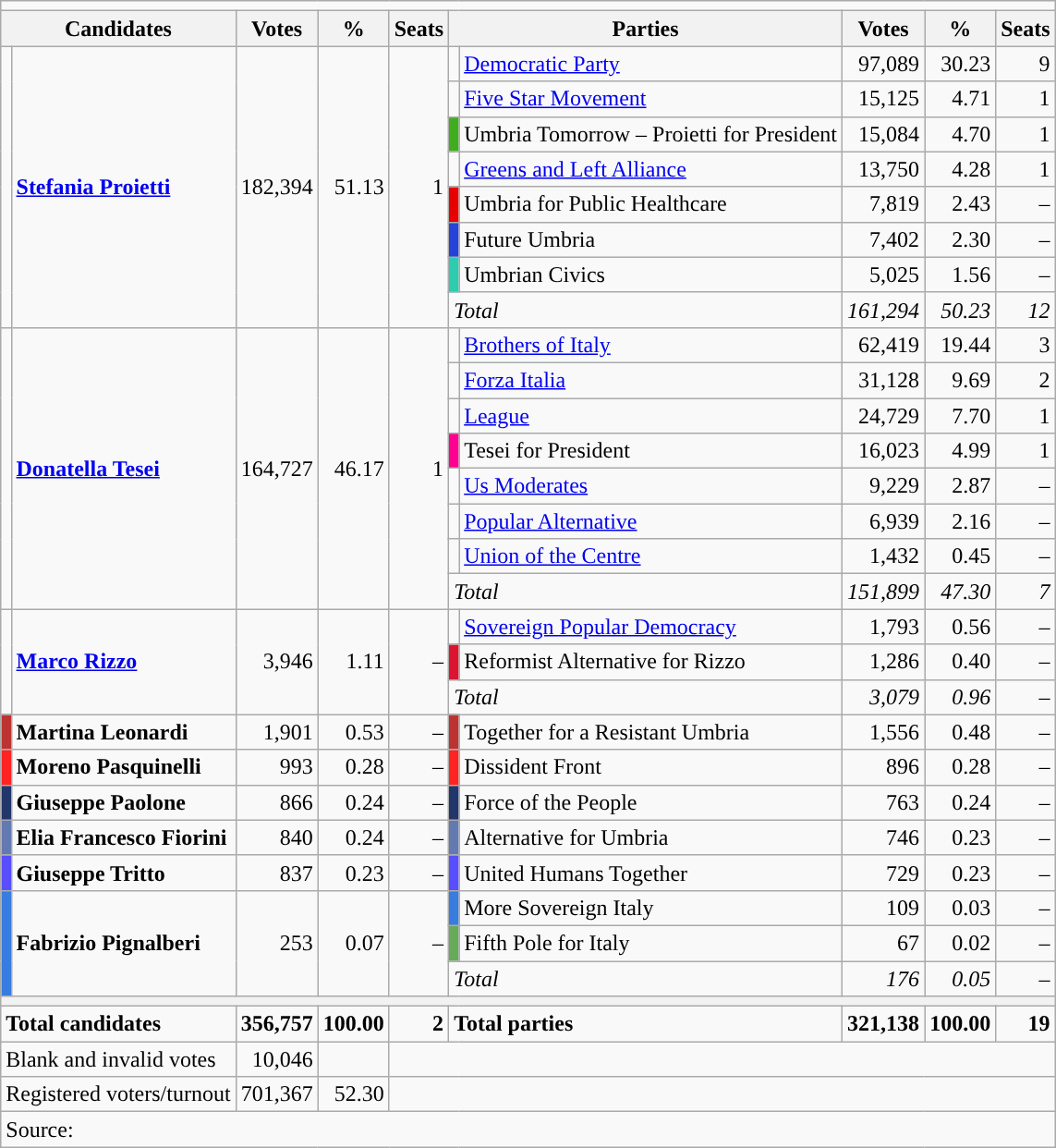<table class="wikitable">
<tr>
<td colspan="10" style="text-align:center"></td>
</tr>
<tr>
<th colspan=2>Candidates</th>
<th>Votes</th>
<th>%</th>
<th>Seats</th>
<th colspan=2>Parties</th>
<th>Votes</th>
<th>%</th>
<th>Seats</th>
</tr>
<tr>
<td rowspan=8></td>
<td rowspan=8><strong><a href='#'>Stefania Proietti</a></strong></td>
<td rowspan="8" align=right>182,394</td>
<td rowspan="8" align=right>51.13</td>
<td rowspan="8" align=right>1</td>
<td></td>
<td><a href='#'>Democratic Party</a></td>
<td align=right>97,089</td>
<td align=right>30.23</td>
<td align=right>9</td>
</tr>
<tr>
<td></td>
<td><a href='#'>Five Star Movement</a></td>
<td align=right>15,125</td>
<td align=right>4.71</td>
<td align=right>1</td>
</tr>
<tr>
<td bgcolor="#3FAD1E"></td>
<td>Umbria Tomorrow – Proietti for President</td>
<td align=right>15,084</td>
<td align=right>4.70</td>
<td align=right>1</td>
</tr>
<tr>
<td></td>
<td><a href='#'>Greens and Left Alliance</a></td>
<td align=right>13,750</td>
<td align=right>4.28</td>
<td align=right>1</td>
</tr>
<tr>
<td bgcolor="#E60000"></td>
<td>Umbria for Public Healthcare</td>
<td align=right>7,819</td>
<td align=right>2.43</td>
<td align=right>–</td>
</tr>
<tr>
<td bgcolor="#2543D6"></td>
<td>Future Umbria</td>
<td align=right>7,402</td>
<td align=right>2.30</td>
<td align=right>–</td>
</tr>
<tr>
<td bgcolor="#2ECCAE"></td>
<td>Umbrian Civics</td>
<td align=right>5,025</td>
<td align=right>1.56</td>
<td align=right>–</td>
</tr>
<tr>
<td colspan=2><em>Total</em></td>
<td align=right><em>161,294</em></td>
<td align=right><em>50.23</em></td>
<td align=right><em>12</em></td>
</tr>
<tr>
<td rowspan=8></td>
<td rowspan=8><strong><a href='#'>Donatella Tesei</a></strong></td>
<td rowspan="8" align=right>164,727</td>
<td rowspan="8" align=right>46.17</td>
<td rowspan="8" align=right>1</td>
<td></td>
<td><a href='#'>Brothers of Italy</a></td>
<td align=right>62,419</td>
<td align=right>19.44</td>
<td align=right>3</td>
</tr>
<tr>
<td></td>
<td><a href='#'>Forza Italia</a></td>
<td align=right>31,128</td>
<td align=right>9.69</td>
<td align=right>2</td>
</tr>
<tr>
<td></td>
<td><a href='#'>League</a></td>
<td align=right>24,729</td>
<td align=right>7.70</td>
<td align=right>1</td>
</tr>
<tr>
<td bgcolor="#FF0090"></td>
<td>Tesei for President</td>
<td align=right>16,023</td>
<td align=right>4.99</td>
<td align=right>1</td>
</tr>
<tr>
<td></td>
<td><a href='#'>Us Moderates</a></td>
<td align=right>9,229</td>
<td align=right>2.87</td>
<td align=right>–</td>
</tr>
<tr>
<td></td>
<td><a href='#'>Popular Alternative</a></td>
<td align=right>6,939</td>
<td align=right>2.16</td>
<td align=right>–</td>
</tr>
<tr>
<td></td>
<td><a href='#'>Union of the Centre</a></td>
<td align=right>1,432</td>
<td align=right>0.45</td>
<td align=right>–</td>
</tr>
<tr>
<td colspan=2><em>Total</em></td>
<td align=right><em>151,899</em></td>
<td align=right><em>47.30</em></td>
<td align=right><em>7</em></td>
</tr>
<tr>
<td rowspan=3 style="background-color:"></td>
<td rowspan=3><strong><a href='#'>Marco Rizzo</a></strong></td>
<td rowspan=3 align="right">3,946</td>
<td rowspan=3 align="right">1.11</td>
<td rowspan=3 align="right">–</td>
<td></td>
<td><a href='#'>Sovereign Popular Democracy</a></td>
<td align="right">1,793</td>
<td align="right">0.56</td>
<td align="right">–</td>
</tr>
<tr>
<td bgcolor="#DC142F"></td>
<td>Reformist Alternative for Rizzo</td>
<td align="right">1,286</td>
<td align="right">0.40</td>
<td align="right">–</td>
</tr>
<tr>
<td colspan=2><em>Total</em></td>
<td align=right><em>3,079</em></td>
<td align=right><em>0.96</em></td>
<td align=right><em>–</em></td>
</tr>
<tr>
<td bgcolor="#bc3331"></td>
<td><strong>Martina Leonardi</strong></td>
<td align="right">1,901</td>
<td align="right">0.53</td>
<td align="right">–</td>
<td bgcolor="#bc3331"></td>
<td>Together for a Resistant Umbria</td>
<td align="right">1,556</td>
<td align="right">0.48</td>
<td align="right">–</td>
</tr>
<tr>
<td bgcolor="#FF2323"></td>
<td><strong>Moreno Pasquinelli</strong></td>
<td align="right">993</td>
<td align="right">0.28</td>
<td align="right">–</td>
<td bgcolor="#FF2323"></td>
<td>Dissident Front</td>
<td align="right">896</td>
<td align="right">0.28</td>
<td align="right">–</td>
</tr>
<tr>
<td bgcolor="#22366b"></td>
<td><strong>Giuseppe Paolone</strong></td>
<td align="right">866</td>
<td align="right">0.24</td>
<td align="right">–</td>
<td bgcolor="#22366b"></td>
<td>Force of the People</td>
<td align="right">763</td>
<td align="right">0.24</td>
<td align="right">–</td>
</tr>
<tr>
<td bgcolor="#6379B2"></td>
<td><strong>Elia Francesco Fiorini</strong></td>
<td align="right">840</td>
<td align="right">0.24</td>
<td align="right">–</td>
<td bgcolor="#6379B2"></td>
<td>Alternative for Umbria</td>
<td align="right">746</td>
<td align="right">0.23</td>
<td align="right">–</td>
</tr>
<tr>
<td bgcolor="#594EFF"></td>
<td><strong>Giuseppe Tritto</strong></td>
<td align="right">837</td>
<td align="right">0.23</td>
<td align="right">–</td>
<td bgcolor="#594EFF"></td>
<td>United Humans Together</td>
<td align="right">729</td>
<td align="right">0.23</td>
<td align="right">–</td>
</tr>
<tr>
<td rowspan=3 style="background-color:#377CDF"></td>
<td rowspan=3><strong>Fabrizio Pignalberi</strong></td>
<td rowspan=3 align="right">253</td>
<td rowspan=3 align="right">0.07</td>
<td rowspan=3 align="right">–</td>
<td bgcolor="#377CDF"></td>
<td>More Sovereign Italy</td>
<td align="right">109</td>
<td align="right">0.03</td>
<td align="right">–</td>
</tr>
<tr>
<td bgcolor="#67AA58"></td>
<td>Fifth Pole for Italy</td>
<td align="right">67</td>
<td align="right">0.02</td>
<td align="right">–</td>
</tr>
<tr>
<td colspan=2><em>Total</em></td>
<td align=right><em>176</em></td>
<td align=right><em>0.05</em></td>
<td align=right><em>–</em></td>
</tr>
<tr>
<th colspan=10></th>
</tr>
<tr>
<td colspan=2><strong>Total candidates</strong></td>
<td align=right><strong>356,757</strong></td>
<td align=right><strong>100.00</strong></td>
<td align=right><strong>2</strong></td>
<td colspan=2><strong>Total parties</strong></td>
<td align=right><strong>321,138</strong></td>
<td align=right><strong>100.00</strong></td>
<td align=right><strong>19</strong></td>
</tr>
<tr>
<td colspan=2>Blank and invalid votes</td>
<td align=right>10,046</td>
<td align=right></td>
<td colspan=6></td>
</tr>
<tr>
<td colspan=2>Registered voters/turnout</td>
<td align=right>701,367</td>
<td align=right>52.30</td>
<td colspan=6></td>
</tr>
<tr>
<td colspan=10>Source: </td>
</tr>
</table>
